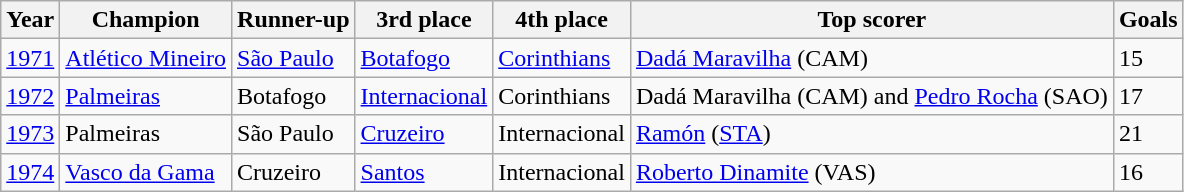<table class="wikitable">
<tr>
<th>Year</th>
<th>Champion</th>
<th>Runner-up</th>
<th>3rd place</th>
<th>4th place</th>
<th>Top scorer</th>
<th>Goals</th>
</tr>
<tr>
<td><a href='#'>1971</a></td>
<td><a href='#'>Atlético Mineiro</a></td>
<td><a href='#'>São Paulo</a></td>
<td><a href='#'>Botafogo</a></td>
<td><a href='#'>Corinthians</a></td>
<td><a href='#'>Dadá Maravilha</a> (CAM)</td>
<td>15</td>
</tr>
<tr>
<td><a href='#'>1972</a></td>
<td><a href='#'>Palmeiras</a></td>
<td>Botafogo</td>
<td><a href='#'>Internacional</a></td>
<td>Corinthians</td>
<td>Dadá Maravilha (CAM) and <a href='#'>Pedro Rocha</a> (SAO)</td>
<td>17</td>
</tr>
<tr>
<td><a href='#'>1973</a></td>
<td>Palmeiras</td>
<td>São Paulo</td>
<td><a href='#'>Cruzeiro</a></td>
<td>Internacional</td>
<td><a href='#'>Ramón</a> (<a href='#'>STA</a>)</td>
<td>21</td>
</tr>
<tr>
<td><a href='#'>1974</a></td>
<td><a href='#'>Vasco da Gama</a></td>
<td>Cruzeiro</td>
<td><a href='#'>Santos</a></td>
<td>Internacional</td>
<td><a href='#'>Roberto Dinamite</a> (VAS)</td>
<td>16</td>
</tr>
</table>
